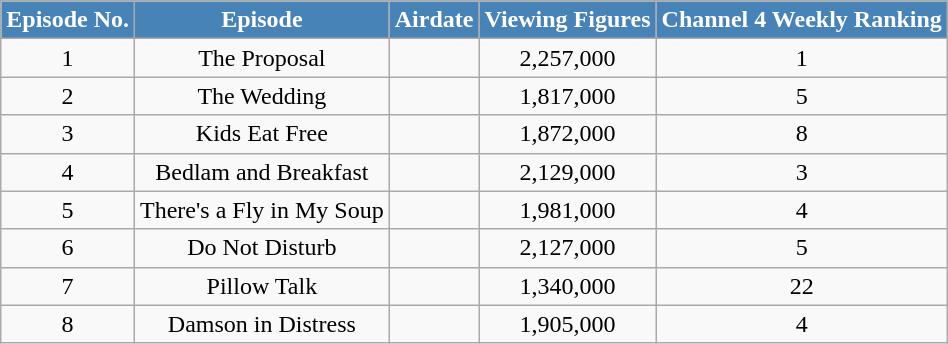<table class="wikitable" style="text-align:center;">
<tr style="color:white">
<th style="background:#4883B8;">Episode No.</th>
<th style="background:#4883B8;">Episode </th>
<th style="background:#4883B8;">Airdate</th>
<th style="background:#4883B8;">Viewing Figures </th>
<th style="background:#4883B8;">Channel 4 Weekly Ranking</th>
</tr>
<tr>
<td>1</td>
<td>The Proposal</td>
<td></td>
<td>2,257,000</td>
<td>1</td>
</tr>
<tr>
<td>2</td>
<td>The Wedding</td>
<td></td>
<td>1,817,000</td>
<td>5</td>
</tr>
<tr>
<td>3</td>
<td>Kids Eat Free</td>
<td></td>
<td>1,872,000</td>
<td>8</td>
</tr>
<tr>
<td>4</td>
<td>Bedlam and Breakfast</td>
<td></td>
<td>2,129,000</td>
<td>3</td>
</tr>
<tr>
<td>5</td>
<td>There's a Fly in My Soup</td>
<td></td>
<td>1,981,000</td>
<td>4</td>
</tr>
<tr>
<td>6</td>
<td>Do Not Disturb</td>
<td></td>
<td>2,127,000</td>
<td>5</td>
</tr>
<tr>
<td>7</td>
<td>Pillow Talk</td>
<td></td>
<td>1,340,000</td>
<td>22</td>
</tr>
<tr>
<td>8</td>
<td>Damson in Distress</td>
<td></td>
<td>1,905,000</td>
<td>4</td>
</tr>
</table>
